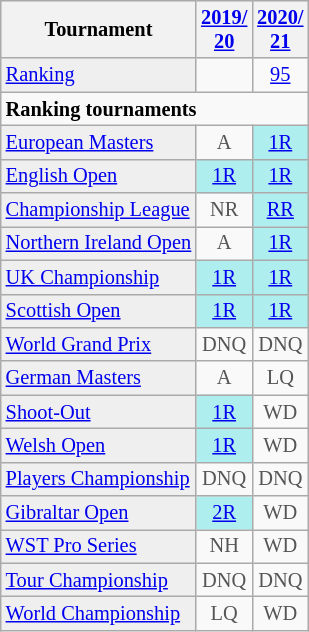<table class="wikitable" style="font-size:85%;">
<tr bgcolor="#efefef">
<th><strong>Tournament</strong></th>
<th><a href='#'>2019/<br>20</a></th>
<th><a href='#'>2020/<br>21</a></th>
</tr>
<tr>
<td style="background:#EFEFEF;"><a href='#'>Ranking</a></td>
<td align="center"></td>
<td style="text-align:center;"><a href='#'>95</a></td>
</tr>
<tr>
<td colspan="5"><strong>Ranking tournaments</strong></td>
</tr>
<tr>
<td style="background:#EFEFEF;"><a href='#'>European Masters</a></td>
<td align="center" style="color:#555555;">A</td>
<td align="center" style="background:#afeeee;"><a href='#'>1R</a></td>
</tr>
<tr>
<td style="background:#EFEFEF;"><a href='#'>English Open</a></td>
<td align="center" style="background:#afeeee;"><a href='#'>1R</a></td>
<td align="center" style="background:#afeeee;"><a href='#'>1R</a></td>
</tr>
<tr>
<td style="background:#EFEFEF;"><a href='#'>Championship League</a></td>
<td align="center" style="color:#555555;">NR</td>
<td align="center" style="background:#afeeee;"><a href='#'>RR</a></td>
</tr>
<tr>
<td style="background:#EFEFEF;"><a href='#'>Northern Ireland Open</a></td>
<td align="center" style="color:#555555;">A</td>
<td align="center" style="background:#afeeee;"><a href='#'>1R</a></td>
</tr>
<tr>
<td style="background:#EFEFEF;"><a href='#'>UK Championship</a></td>
<td align="center" style="background:#afeeee;"><a href='#'>1R</a></td>
<td align="center" style="background:#afeeee;"><a href='#'>1R</a></td>
</tr>
<tr>
<td style="background:#EFEFEF;"><a href='#'>Scottish Open</a></td>
<td align="center" style="background:#afeeee;"><a href='#'>1R</a></td>
<td align="center" style="background:#afeeee;"><a href='#'>1R</a></td>
</tr>
<tr>
<td style="background:#EFEFEF;"><a href='#'>World Grand Prix</a></td>
<td align="center" style="color:#555555;">DNQ</td>
<td align="center" style="color:#555555;">DNQ</td>
</tr>
<tr>
<td style="background:#EFEFEF;"><a href='#'>German Masters</a></td>
<td align="center" style="color:#555555;">A</td>
<td align="center" style="color:#555555;">LQ</td>
</tr>
<tr>
<td style="background:#EFEFEF;"><a href='#'>Shoot-Out</a></td>
<td align="center" style="background:#afeeee;"><a href='#'>1R</a></td>
<td align="center" style="color:#555555;">WD</td>
</tr>
<tr>
<td style="background:#EFEFEF;"><a href='#'>Welsh Open</a></td>
<td align="center" style="background:#afeeee;"><a href='#'>1R</a></td>
<td align="center" style="color:#555555;">WD</td>
</tr>
<tr>
<td style="background:#EFEFEF;"><a href='#'>Players Championship</a></td>
<td align="center" style="color:#555555;">DNQ</td>
<td align="center" style="color:#555555;">DNQ</td>
</tr>
<tr>
<td style="background:#EFEFEF;"><a href='#'>Gibraltar Open</a></td>
<td align="center" style="background:#afeeee;"><a href='#'>2R</a></td>
<td align="center" style="color:#555555;">WD</td>
</tr>
<tr>
<td style="background:#EFEFEF;"><a href='#'>WST Pro Series</a></td>
<td align="center" style="color:#555555;">NH</td>
<td align="center" style="color:#555555;">WD</td>
</tr>
<tr>
<td style="background:#EFEFEF;"><a href='#'>Tour Championship</a></td>
<td align="center" style="color:#555555;">DNQ</td>
<td align="center" style="color:#555555;">DNQ</td>
</tr>
<tr>
<td style="background:#EFEFEF;"><a href='#'>World Championship</a></td>
<td align="center" style="color:#555555;">LQ</td>
<td align="center" style="color:#555555;">WD</td>
</tr>
</table>
